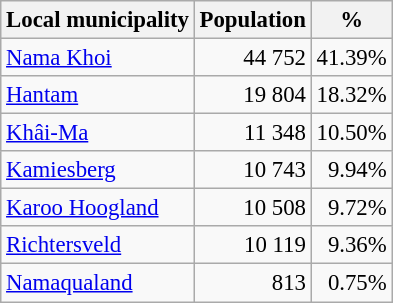<table class="wikitable" style="font-size: 95%; text-align: right">
<tr>
<th>Local municipality</th>
<th>Population</th>
<th>%</th>
</tr>
<tr>
<td align=left><a href='#'>Nama Khoi</a></td>
<td>44 752</td>
<td>41.39%</td>
</tr>
<tr>
<td align=left><a href='#'>Hantam</a></td>
<td>19 804</td>
<td>18.32%</td>
</tr>
<tr>
<td align=left><a href='#'>Khâi-Ma</a></td>
<td>11 348</td>
<td>10.50%</td>
</tr>
<tr>
<td align=left><a href='#'>Kamiesberg</a></td>
<td>10 743</td>
<td>9.94%</td>
</tr>
<tr>
<td align=left><a href='#'>Karoo Hoogland</a></td>
<td>10 508</td>
<td>9.72%</td>
</tr>
<tr>
<td align=left><a href='#'>Richtersveld</a></td>
<td>10 119</td>
<td>9.36%</td>
</tr>
<tr>
<td align=left><a href='#'>Namaqualand</a></td>
<td>813</td>
<td>0.75%</td>
</tr>
</table>
